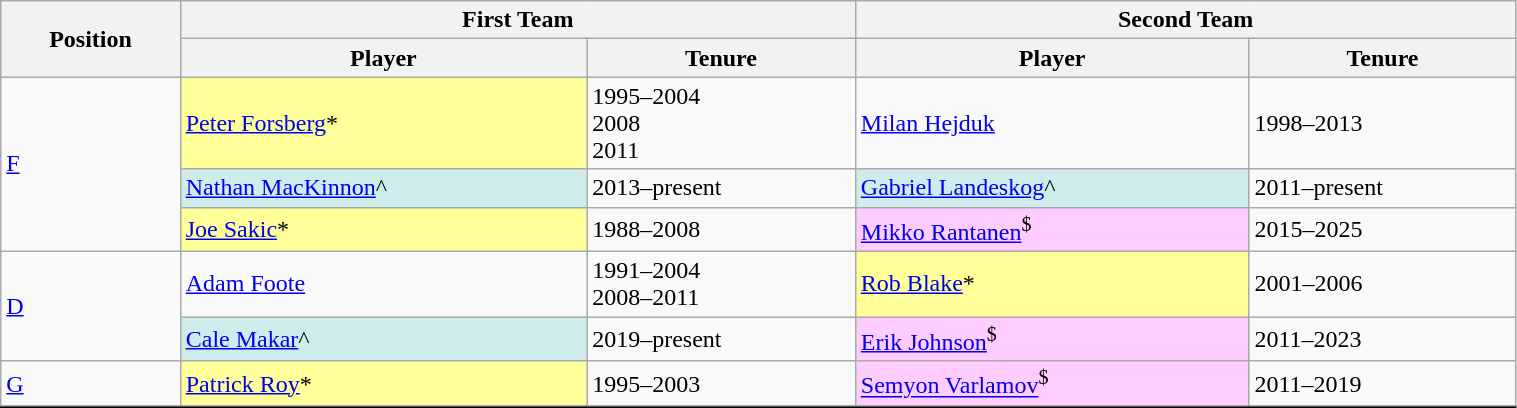<table class="wikitable" style="width:80%">
<tr>
<th rowspan=2>Position</th>
<th colspan=2>First Team</th>
<th colspan=2>Second Team</th>
</tr>
<tr>
<th>Player</th>
<th>Tenure</th>
<th>Player</th>
<th>Tenure</th>
</tr>
<tr>
<td rowspan="3"><a href='#'>F</a></td>
<td bgcolor="#FFFF99"><a href='#'>Peter Forsberg</a>*</td>
<td>1995–2004<br>2008<br>2011</td>
<td><a href='#'>Milan Hejduk</a></td>
<td>1998–2013</td>
</tr>
<tr>
<td bgcolor="#CFECEC"><a href='#'>Nathan MacKinnon</a>^</td>
<td>2013–present</td>
<td bgcolor="#CFECEC"><a href='#'>Gabriel Landeskog</a>^</td>
<td>2011–present</td>
</tr>
<tr>
<td bgcolor="#FFFF99"><a href='#'>Joe Sakic</a>*</td>
<td>1988–2008</td>
<td bgcolor="#FFCCFF"><a href='#'>Mikko Rantanen</a><sup>$</sup></td>
<td>2015–2025</td>
</tr>
<tr>
<td rowspan="2"><a href='#'>D</a></td>
<td><a href='#'>Adam Foote</a></td>
<td>1991–2004<br>2008–2011</td>
<td bgcolor="#FFFF99"><a href='#'>Rob Blake</a>*</td>
<td>2001–2006</td>
</tr>
<tr>
<td bgcolor="#CFECEC"><a href='#'>Cale Makar</a>^</td>
<td>2019–present</td>
<td bgcolor="#FFCCFF"><a href='#'>Erik Johnson</a><sup>$</sup></td>
<td>2011–2023</td>
</tr>
<tr>
<td><a href='#'>G</a></td>
<td bgcolor="#FFFF99"><a href='#'>Patrick Roy</a>*</td>
<td>1995–2003</td>
<td bgcolor="#FFCCFF"><a href='#'>Semyon Varlamov</a><sup>$</sup></td>
<td>2011–2019</td>
</tr>
<tr style="border-top:2px solid black">
</tr>
</table>
